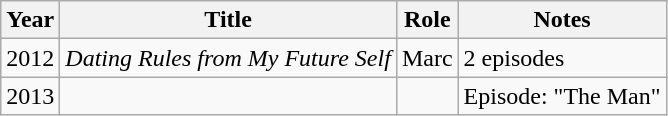<table class="wikitable sortable">
<tr>
<th>Year</th>
<th>Title</th>
<th>Role</th>
<th class="unsortable">Notes</th>
</tr>
<tr>
<td>2012</td>
<td><em>Dating Rules from My Future Self</em></td>
<td>Marc</td>
<td>2 episodes</td>
</tr>
<tr>
<td>2013</td>
<td><em></em></td>
<td></td>
<td>Episode: "The Man"</td>
</tr>
</table>
